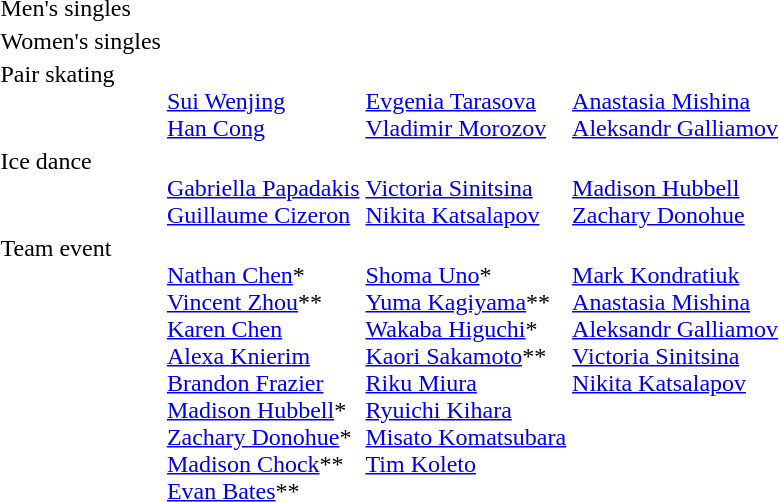<table>
<tr valign="top">
<td>Men's singles<br></td>
<td></td>
<td></td>
<td></td>
</tr>
<tr valign="top">
<td>Women's singles<br></td>
<td></td>
<td></td>
<td></td>
</tr>
<tr valign="top">
<td>Pair skating<br></td>
<td><br><a href='#'>Sui Wenjing</a><br><a href='#'>Han Cong</a></td>
<td><br><a href='#'>Evgenia Tarasova </a><br><a href='#'>Vladimir Morozov</a></td>
<td><br><a href='#'>Anastasia Mishina</a><br><a href='#'>Aleksandr Galliamov</a></td>
</tr>
<tr valign="top">
<td>Ice dance<br></td>
<td><br><a href='#'>Gabriella Papadakis</a><br><a href='#'>Guillaume Cizeron</a></td>
<td><br><a href='#'>Victoria Sinitsina</a><br><a href='#'>Nikita Katsalapov</a></td>
<td><br><a href='#'>Madison Hubbell</a><br><a href='#'>Zachary Donohue</a></td>
</tr>
<tr valign="top">
<td>Team event<br></td>
<td><br><a href='#'>Nathan Chen</a>*<br><a href='#'>Vincent Zhou</a>**<br><a href='#'>Karen Chen</a><br><a href='#'>Alexa Knierim</a> <br> <a href='#'>Brandon Frazier</a><br><a href='#'>Madison Hubbell</a>* <br> <a href='#'>Zachary Donohue</a>*<br><a href='#'>Madison Chock</a>** <br> <a href='#'>Evan Bates</a>**</td>
<td><br><a href='#'>Shoma Uno</a>*<br><a href='#'>Yuma Kagiyama</a>**<br><a href='#'>Wakaba Higuchi</a>*<br><a href='#'>Kaori Sakamoto</a>**<br><a href='#'>Riku Miura</a> <br> <a href='#'>Ryuichi Kihara</a><br><a href='#'>Misato Komatsubara</a> <br> <a href='#'>Tim Koleto</a></td>
<td><br><a href='#'>Mark Kondratiuk</a><br><a href='#'>Anastasia Mishina</a> <br> <a href='#'>Aleksandr Galliamov</a><br><a href='#'>Victoria Sinitsina</a> <br> <a href='#'>Nikita Katsalapov</a></td>
</tr>
</table>
